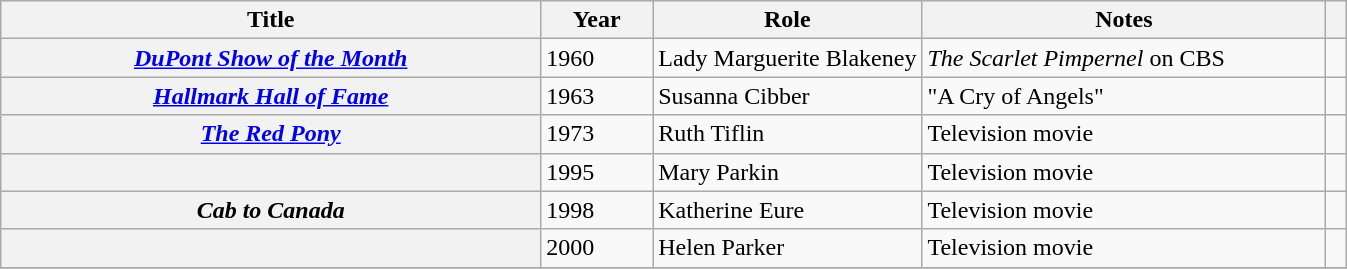<table class="wikitable sortable plainrowheaders">
<tr>
<th scope="col">Title</th>
<th scope="col">Year</th>
<th scope="col" width = 20% class="unsortable">Role</th>
<th scope="col" width = 30% class="unsortable">Notes</th>
<th scope="col" class="unsortable"></th>
</tr>
<tr>
<th scope="row"><em><a href='#'>DuPont Show of the Month</a></em></th>
<td>1960</td>
<td>Lady Marguerite Blakeney</td>
<td><em>The Scarlet Pimpernel</em> on CBS</td>
<td align="center"></td>
</tr>
<tr>
<th scope="row"><em><a href='#'>Hallmark Hall of Fame</a></em></th>
<td>1963</td>
<td>Susanna Cibber</td>
<td>"A Cry of Angels"</td>
<td align="center"></td>
</tr>
<tr>
<th scope="row"><em><a href='#'>The Red Pony</a></em></th>
<td>1973</td>
<td>Ruth Tiflin</td>
<td>Television movie</td>
<td align="center"></td>
</tr>
<tr>
<th scope="row"></th>
<td>1995</td>
<td>Mary Parkin</td>
<td>Television movie</td>
<td align="center"></td>
</tr>
<tr>
<th scope="row"><em>Cab to Canada</em></th>
<td>1998</td>
<td>Katherine Eure</td>
<td>Television movie</td>
<td align="center"></td>
</tr>
<tr>
<th scope="row"></th>
<td>2000</td>
<td>Helen Parker</td>
<td>Television movie</td>
<td align="center"></td>
</tr>
<tr>
</tr>
</table>
